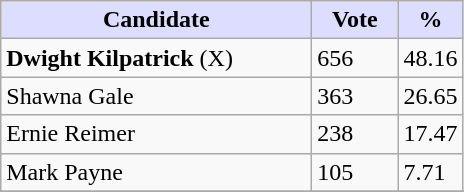<table class="wikitable">
<tr>
<th style="background:#ddf; width:200px;">Candidate</th>
<th style="background:#ddf; width:50px;">Vote</th>
<th style="background:#ddf; width:30px;">%</th>
</tr>
<tr>
<td><strong>Dwight Kilpatrick</strong> (X)</td>
<td>656</td>
<td>48.16</td>
</tr>
<tr>
<td>Shawna Gale</td>
<td>363</td>
<td>26.65</td>
</tr>
<tr>
<td>Ernie Reimer</td>
<td>238</td>
<td>17.47</td>
</tr>
<tr>
<td>Mark Payne</td>
<td>105</td>
<td>7.71</td>
</tr>
<tr>
</tr>
</table>
